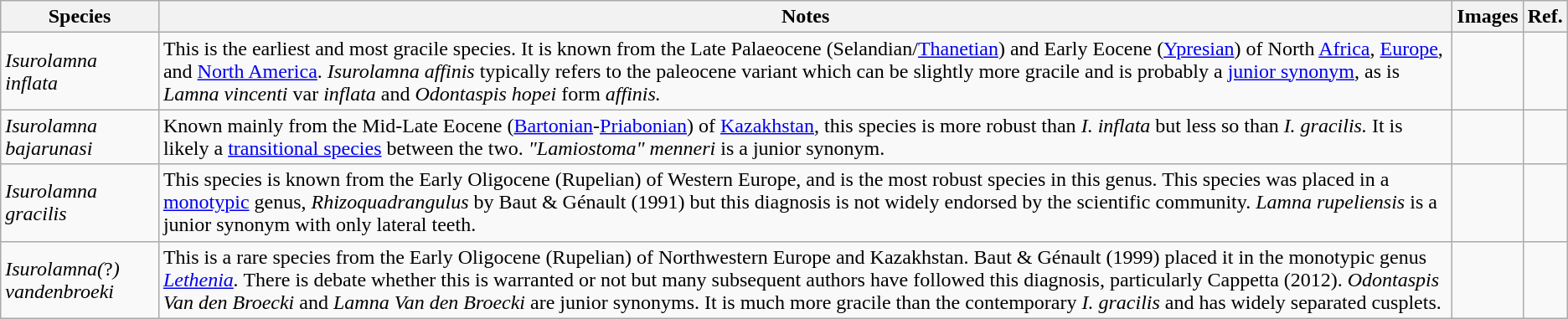<table class="wikitable">
<tr>
<th>Species</th>
<th>Notes</th>
<th>Images</th>
<th>Ref.</th>
</tr>
<tr>
<td><em>Isurolamna inflata</em></td>
<td>This is the earliest and most gracile species. It is known from the Late Palaeocene (Selandian/<a href='#'>Thanetian</a>) and Early Eocene (<a href='#'>Ypresian</a>) of North <a href='#'>Africa</a>, <a href='#'>Europe</a>, and <a href='#'>North America</a>. <em>Isurolamna affinis</em> typically refers to the paleocene variant which can be slightly more gracile and is probably a <a href='#'>junior synonym</a>, as is <em>Lamna vincenti</em> var <em>inflata</em> and <em>Odontaspis hopei</em> form <em>affinis.</em></td>
<td></td>
<td></td>
</tr>
<tr>
<td><em>Isurolamna bajarunasi</em></td>
<td>Known mainly from the Mid-Late Eocene (<a href='#'>Bartonian</a>-<a href='#'>Priabonian</a>) of <a href='#'>Kazakhstan</a>, this species is more robust than <em>I. inflata</em> but less so than <em>I. gracilis.</em> It is likely a <a href='#'>transitional species</a> between the two.  <em>"Lamiostoma" menneri</em> is a junior synonym.</td>
<td></td>
<td></td>
</tr>
<tr>
<td><em>Isurolamna gracilis</em></td>
<td>This species is known from the Early Oligocene (Rupelian) of Western Europe, and is the most robust species in this genus. This species was placed in a <a href='#'>monotypic</a> genus, <em>Rhizoquadrangulus</em> by Baut & Génault (1991) but this diagnosis is not widely endorsed by the scientific community. <em>Lamna rupeliensis</em> is a junior synonym with only lateral teeth.</td>
<td></td>
<td></td>
</tr>
<tr>
<td><em>Isurolamna(</em>?<em>) vandenbroeki</em></td>
<td>This is a rare species from the Early Oligocene (Rupelian) of Northwestern Europe and Kazakhstan. Baut & Génault (1999) placed it in the monotypic genus <em><a href='#'>Lethenia</a>.</em> There is debate whether this is warranted or not but many subsequent authors have followed this diagnosis, particularly Cappetta (2012). <em>Odontaspis Van den Broecki</em> and <em>Lamna Van den Broecki</em> are junior synonyms. It is much more gracile than the contemporary <em>I. gracilis</em> and has widely separated cusplets.</td>
<td></td>
<td></td>
</tr>
</table>
